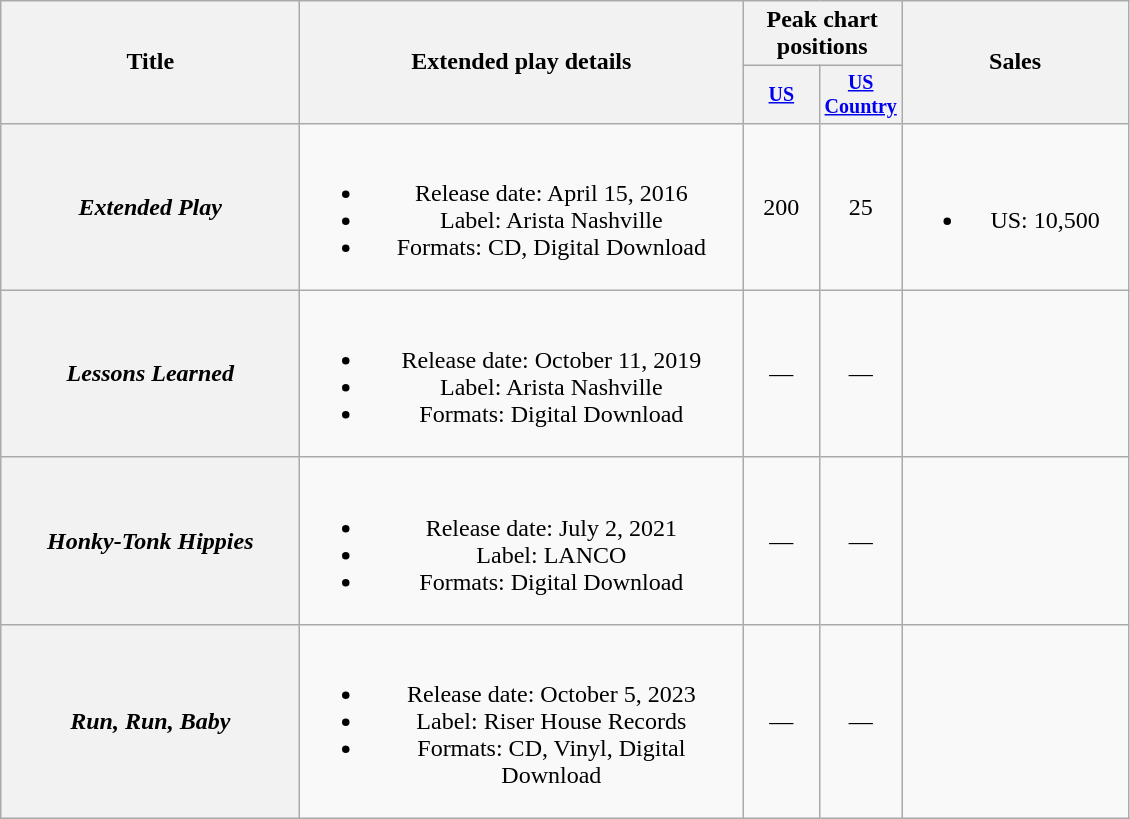<table class="wikitable plainrowheaders" style="text-align:center;">
<tr>
<th style="width:12em;" rowspan="2">Title</th>
<th style="width:18em;" rowspan="2">Extended play details</th>
<th colspan="2">Peak chart<br>positions</th>
<th style="width:9em;" rowspan="2">Sales</th>
</tr>
<tr style="font-size:smaller;">
<th style="width:45px;"><a href='#'>US</a><br></th>
<th style="width:45px;"><a href='#'>US<br>Country</a><br></th>
</tr>
<tr>
<th scope="row"><em>Extended Play</em></th>
<td><br><ul><li>Release date: April 15, 2016</li><li>Label: Arista Nashville</li><li>Formats: CD, Digital Download</li></ul></td>
<td>200</td>
<td>25</td>
<td><br><ul><li>US: 10,500</li></ul></td>
</tr>
<tr>
<th scope="row"><em>Lessons Learned</em></th>
<td><br><ul><li>Release date: October 11, 2019</li><li>Label: Arista Nashville</li><li>Formats: Digital Download</li></ul></td>
<td>—</td>
<td>—</td>
<td></td>
</tr>
<tr>
<th scope="row"><em>Honky-Tonk Hippies</em></th>
<td><br><ul><li>Release date: July 2, 2021</li><li>Label: LANCO</li><li>Formats: Digital Download</li></ul></td>
<td>—</td>
<td>—</td>
<td></td>
</tr>
<tr>
<th scope="row"><em>Run, Run, Baby</em></th>
<td><br><ul><li>Release date: October 5, 2023</li><li>Label: Riser House Records</li><li>Formats: CD, Vinyl, Digital Download</li></ul></td>
<td>—</td>
<td>—</td>
<td></td>
</tr>
</table>
